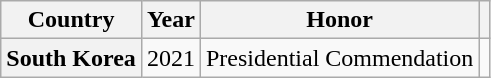<table class="wikitable plainrowheaders sortable" style="margin-right: 0;">
<tr>
<th scope="col">Country</th>
<th scope="col">Year</th>
<th scope="col">Honor</th>
<th scope="col" class="unsortable"></th>
</tr>
<tr>
<th scope="row">South Korea</th>
<td style="text-align:center">2021</td>
<td>Presidential Commendation</td>
<td style="text-align:center"></td>
</tr>
</table>
